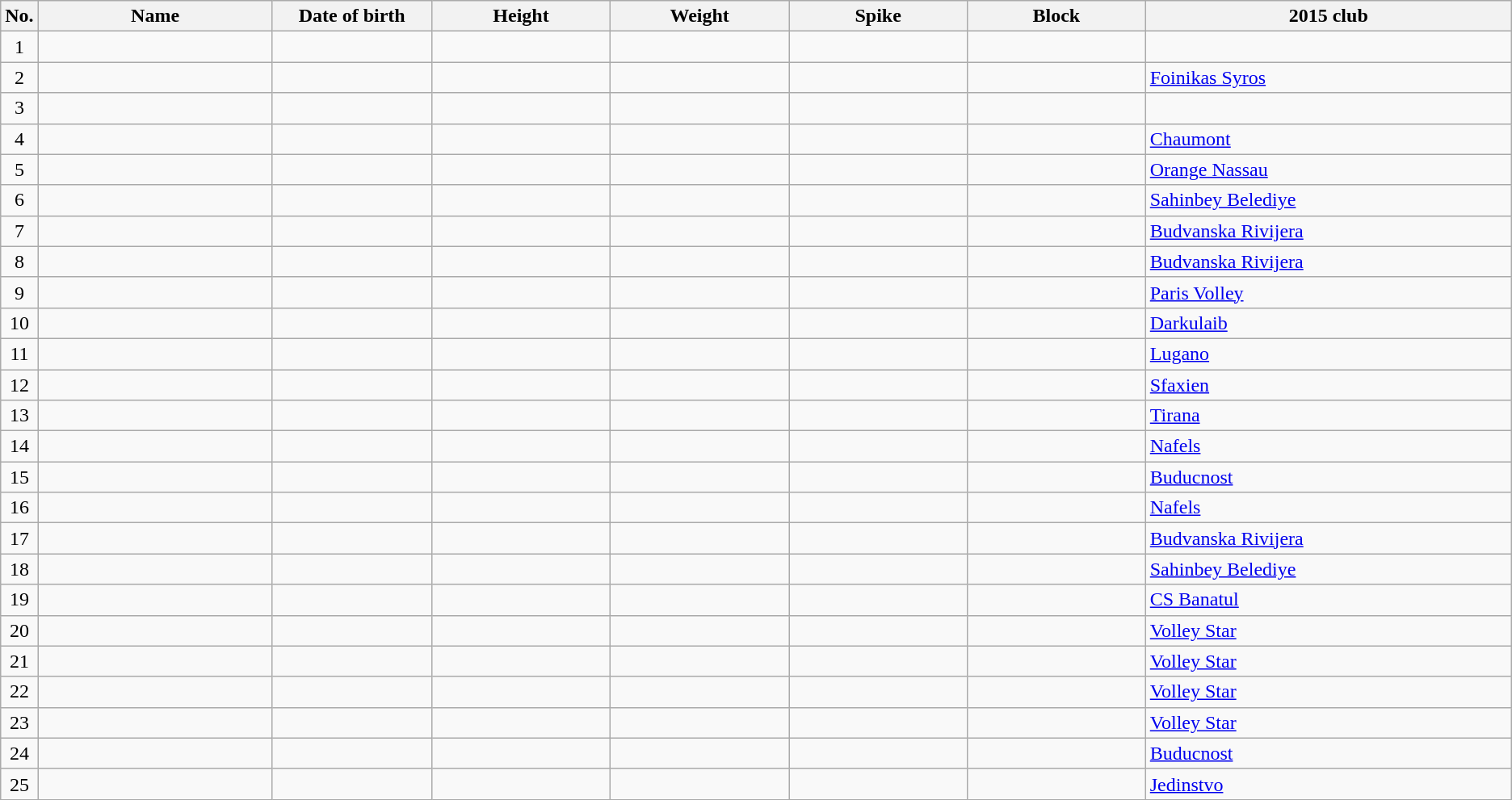<table class="wikitable sortable" style="font-size:100%; text-align:center;">
<tr>
<th>No.</th>
<th style="width:12em">Name</th>
<th style="width:8em">Date of birth</th>
<th style="width:9em">Height</th>
<th style="width:9em">Weight</th>
<th style="width:9em">Spike</th>
<th style="width:9em">Block</th>
<th style="width:19em">2015 club</th>
</tr>
<tr>
<td>1</td>
<td align=left></td>
<td align=right></td>
<td></td>
<td></td>
<td></td>
<td></td>
<td align=left></td>
</tr>
<tr>
<td>2</td>
<td align=left></td>
<td align=right></td>
<td></td>
<td></td>
<td></td>
<td></td>
<td align=left><a href='#'>Foinikas Syros</a></td>
</tr>
<tr>
<td>3</td>
<td align=left></td>
<td align=right></td>
<td></td>
<td></td>
<td></td>
<td></td>
<td align=left></td>
</tr>
<tr>
<td>4</td>
<td align=left></td>
<td align=right></td>
<td></td>
<td></td>
<td></td>
<td></td>
<td align=left><a href='#'>Chaumont</a></td>
</tr>
<tr>
<td>5</td>
<td align=left></td>
<td align=right></td>
<td></td>
<td></td>
<td></td>
<td></td>
<td align=left><a href='#'>Orange Nassau</a></td>
</tr>
<tr>
<td>6</td>
<td align=left></td>
<td align=right></td>
<td></td>
<td></td>
<td></td>
<td></td>
<td align=left><a href='#'>Sahinbey Belediye</a></td>
</tr>
<tr>
<td>7</td>
<td align=left></td>
<td align=right></td>
<td></td>
<td></td>
<td></td>
<td></td>
<td align=left><a href='#'>Budvanska Rivijera</a></td>
</tr>
<tr>
<td>8</td>
<td align=left></td>
<td align=right></td>
<td></td>
<td></td>
<td></td>
<td></td>
<td align=left><a href='#'>Budvanska Rivijera</a></td>
</tr>
<tr>
<td>9</td>
<td align=left></td>
<td align=right></td>
<td></td>
<td></td>
<td></td>
<td></td>
<td align=left><a href='#'>Paris Volley</a></td>
</tr>
<tr>
<td>10</td>
<td align=left></td>
<td align=right></td>
<td></td>
<td></td>
<td></td>
<td></td>
<td align=left><a href='#'>Darkulaib</a></td>
</tr>
<tr>
<td>11</td>
<td align=left></td>
<td align=right></td>
<td></td>
<td></td>
<td></td>
<td></td>
<td align=left><a href='#'>Lugano</a></td>
</tr>
<tr>
<td>12</td>
<td align=left></td>
<td align=right></td>
<td></td>
<td></td>
<td></td>
<td></td>
<td align=left><a href='#'>Sfaxien</a></td>
</tr>
<tr>
<td>13</td>
<td align=left></td>
<td align=right></td>
<td></td>
<td></td>
<td></td>
<td></td>
<td align=left><a href='#'>Tirana</a></td>
</tr>
<tr>
<td>14</td>
<td align=left></td>
<td align=right></td>
<td></td>
<td></td>
<td></td>
<td></td>
<td align=left><a href='#'>Nafels</a></td>
</tr>
<tr>
<td>15</td>
<td align=left></td>
<td align=right></td>
<td></td>
<td></td>
<td></td>
<td></td>
<td align=left><a href='#'>Buducnost</a></td>
</tr>
<tr>
<td>16</td>
<td align=left></td>
<td align=right></td>
<td></td>
<td></td>
<td></td>
<td></td>
<td align=left><a href='#'>Nafels</a></td>
</tr>
<tr>
<td>17</td>
<td align=left></td>
<td align=right></td>
<td></td>
<td></td>
<td></td>
<td></td>
<td align=left><a href='#'>Budvanska Rivijera</a></td>
</tr>
<tr>
<td>18</td>
<td align=left></td>
<td align=right></td>
<td></td>
<td></td>
<td></td>
<td></td>
<td align=left><a href='#'>Sahinbey Belediye</a></td>
</tr>
<tr>
<td>19</td>
<td align=left></td>
<td align=right></td>
<td></td>
<td></td>
<td></td>
<td></td>
<td align=left><a href='#'>CS Banatul</a></td>
</tr>
<tr>
<td>20</td>
<td align=left></td>
<td align=right></td>
<td></td>
<td></td>
<td></td>
<td></td>
<td align=left><a href='#'>Volley Star</a></td>
</tr>
<tr>
<td>21</td>
<td align=left></td>
<td align=right></td>
<td></td>
<td></td>
<td></td>
<td></td>
<td align=left><a href='#'>Volley Star</a></td>
</tr>
<tr>
<td>22</td>
<td align=left></td>
<td align=right></td>
<td></td>
<td></td>
<td></td>
<td></td>
<td align=left><a href='#'>Volley Star</a></td>
</tr>
<tr>
<td>23</td>
<td align=left></td>
<td align=right></td>
<td></td>
<td></td>
<td></td>
<td></td>
<td align=left><a href='#'>Volley Star</a></td>
</tr>
<tr>
<td>24</td>
<td align=left></td>
<td align=right></td>
<td></td>
<td></td>
<td></td>
<td></td>
<td align=left><a href='#'>Buducnost</a></td>
</tr>
<tr>
<td>25</td>
<td align=left></td>
<td align=right></td>
<td></td>
<td></td>
<td></td>
<td></td>
<td align=left><a href='#'>Jedinstvo</a></td>
</tr>
</table>
